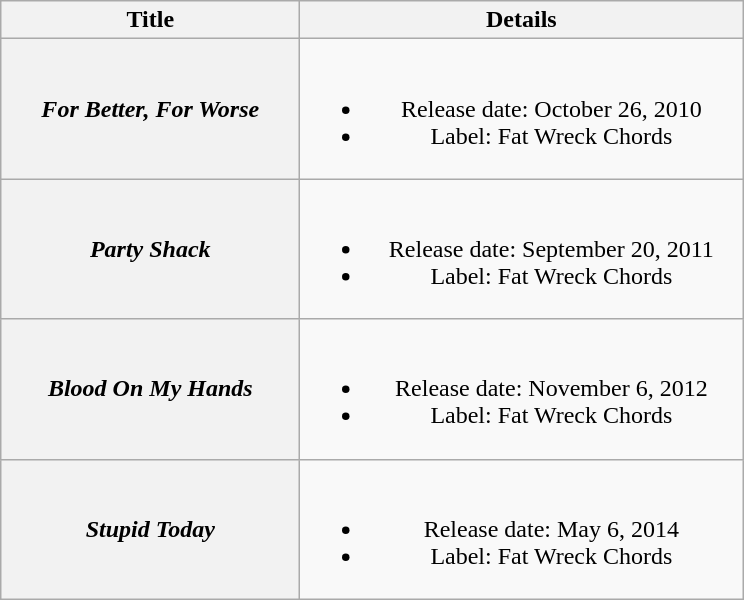<table class="wikitable plainrowheaders" style="text-align:center;">
<tr>
<th style="width:12em;">Title</th>
<th style="width:18em;">Details</th>
</tr>
<tr>
<th scope="row"><em>For Better, For Worse</em></th>
<td><br><ul><li>Release date: October 26, 2010</li><li>Label: Fat Wreck Chords</li></ul></td>
</tr>
<tr>
<th scope="row"><em>Party Shack</em></th>
<td><br><ul><li>Release date: September 20, 2011</li><li>Label: Fat Wreck Chords</li></ul></td>
</tr>
<tr>
<th scope="row"><em>Blood On My Hands</em></th>
<td><br><ul><li>Release date: November 6, 2012</li><li>Label: Fat Wreck Chords</li></ul></td>
</tr>
<tr>
<th scope="row"><em>Stupid Today</em></th>
<td><br><ul><li>Release date: May 6, 2014</li><li>Label: Fat Wreck Chords</li></ul></td>
</tr>
</table>
